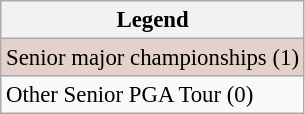<table class="wikitable" style="font-size:95%;">
<tr>
<th>Legend</th>
</tr>
<tr style="background:#e5d1cb;">
<td>Senior major championships (1)</td>
</tr>
<tr>
<td>Other Senior PGA Tour (0)</td>
</tr>
</table>
